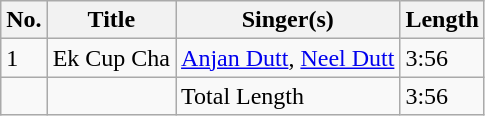<table class="wikitable">
<tr>
<th>No.</th>
<th>Title</th>
<th>Singer(s)</th>
<th>Length</th>
</tr>
<tr>
<td>1</td>
<td>Ek Cup Cha</td>
<td><a href='#'>Anjan Dutt</a>, <a href='#'>Neel Dutt</a></td>
<td>3:56</td>
</tr>
<tr>
<td></td>
<td></td>
<td>Total Length</td>
<td>3:56</td>
</tr>
</table>
